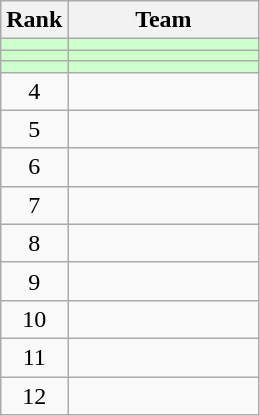<table class=wikitable style="text-align:center;">
<tr>
<th>Rank</th>
<th width=120>Team</th>
</tr>
<tr bgcolor=#CCFFCC>
<td></td>
<td align=left></td>
</tr>
<tr bgcolor=#CCFFCC>
<td></td>
<td align=left></td>
</tr>
<tr bgcolor=#CCFFCC>
<td></td>
<td align=left></td>
</tr>
<tr>
<td>4</td>
<td align=left></td>
</tr>
<tr>
<td>5</td>
<td align=left></td>
</tr>
<tr>
<td>6</td>
<td align=left></td>
</tr>
<tr>
<td>7</td>
<td align=left></td>
</tr>
<tr>
<td>8</td>
<td align=left></td>
</tr>
<tr>
<td>9</td>
<td align=left></td>
</tr>
<tr>
<td>10</td>
<td align=left></td>
</tr>
<tr>
<td>11</td>
<td align=left></td>
</tr>
<tr>
<td>12</td>
<td align=left></td>
</tr>
</table>
